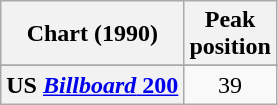<table class="wikitable sortable plainrowheaders" style="text-align:center">
<tr>
<th scope="col">Chart (1990)</th>
<th scope="col">Peak<br>position</th>
</tr>
<tr>
</tr>
<tr>
</tr>
<tr>
</tr>
<tr>
</tr>
<tr>
<th scope="row">US <a href='#'><em>Billboard</em> 200</a></th>
<td>39</td>
</tr>
</table>
